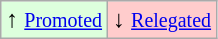<table class="wikitable" align="center">
<tr>
<td style="background:#ddffdd">↑ <small><a href='#'>Promoted</a></small></td>
<td style="background:#ffcccc">↓ <small><a href='#'>Relegated</a></small></td>
</tr>
</table>
